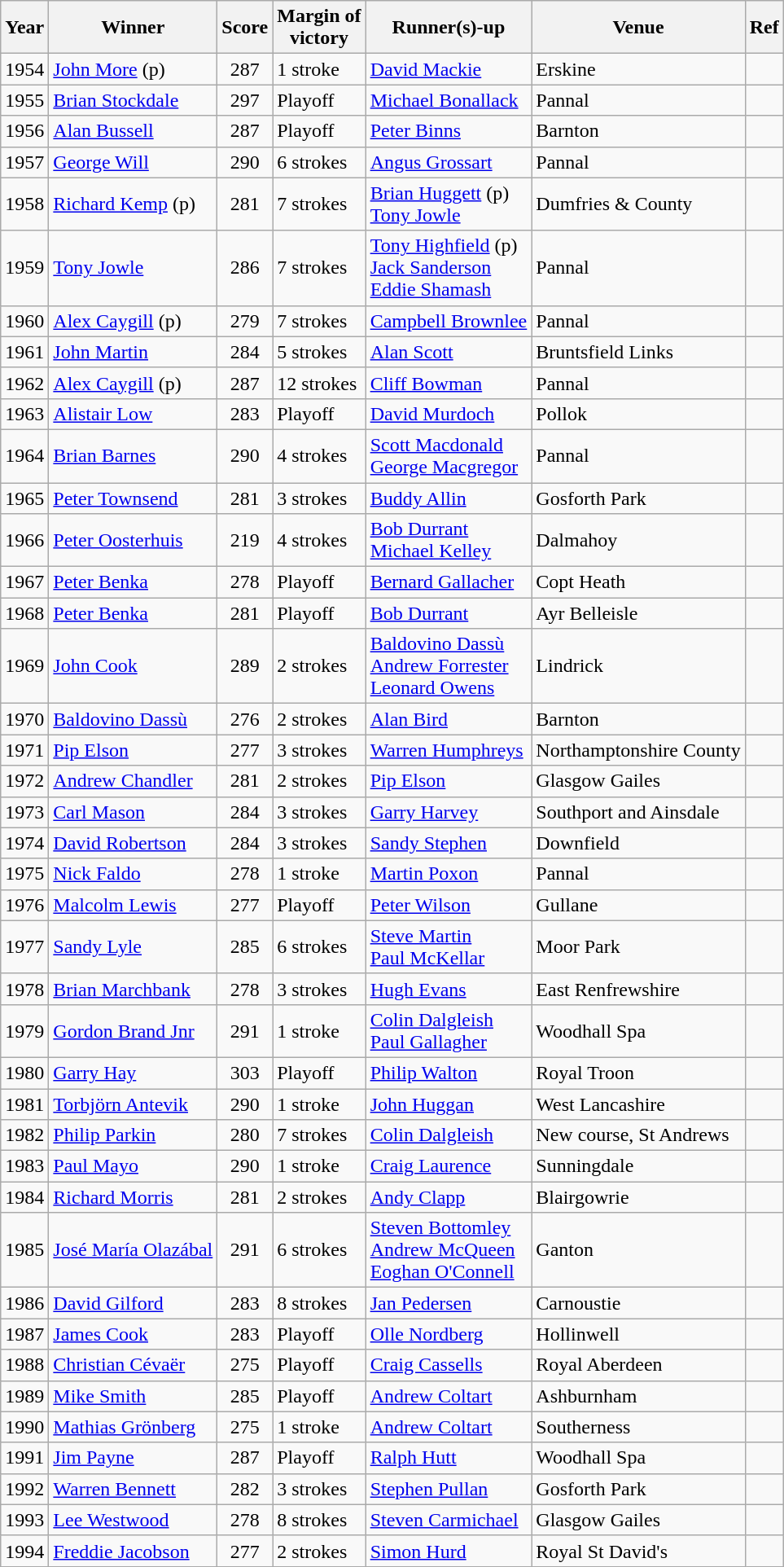<table class="wikitable">
<tr>
<th>Year</th>
<th>Winner</th>
<th>Score</th>
<th>Margin of<br>victory</th>
<th>Runner(s)-up</th>
<th>Venue</th>
<th>Ref</th>
</tr>
<tr>
<td>1954</td>
<td> <a href='#'>John More</a> (p)</td>
<td align=center>287</td>
<td>1 stroke</td>
<td> <a href='#'>David Mackie</a></td>
<td>Erskine</td>
<td></td>
</tr>
<tr>
<td>1955</td>
<td> <a href='#'>Brian Stockdale</a></td>
<td align=center>297</td>
<td>Playoff</td>
<td> <a href='#'>Michael Bonallack</a></td>
<td>Pannal</td>
<td></td>
</tr>
<tr>
<td>1956</td>
<td> <a href='#'>Alan Bussell</a></td>
<td align=center>287</td>
<td>Playoff</td>
<td> <a href='#'>Peter Binns</a></td>
<td>Barnton</td>
<td></td>
</tr>
<tr>
<td>1957</td>
<td> <a href='#'>George Will</a></td>
<td align=center>290</td>
<td>6 strokes</td>
<td> <a href='#'>Angus Grossart</a></td>
<td>Pannal</td>
<td></td>
</tr>
<tr>
<td>1958</td>
<td> <a href='#'>Richard Kemp</a> (p)</td>
<td align=center>281</td>
<td>7 strokes</td>
<td> <a href='#'>Brian Huggett</a> (p)<br> <a href='#'>Tony Jowle</a></td>
<td>Dumfries & County</td>
<td></td>
</tr>
<tr>
<td>1959</td>
<td> <a href='#'>Tony Jowle</a></td>
<td align=center>286</td>
<td>7 strokes</td>
<td> <a href='#'>Tony Highfield</a> (p)<br> <a href='#'>Jack Sanderson</a><br> <a href='#'>Eddie Shamash</a></td>
<td>Pannal</td>
<td></td>
</tr>
<tr>
<td>1960</td>
<td> <a href='#'>Alex Caygill</a> (p)</td>
<td align=center>279</td>
<td>7 strokes</td>
<td> <a href='#'>Campbell Brownlee</a></td>
<td>Pannal</td>
<td></td>
</tr>
<tr>
<td>1961</td>
<td> <a href='#'>John Martin</a></td>
<td align=center>284</td>
<td>5 strokes</td>
<td> <a href='#'>Alan Scott</a></td>
<td>Bruntsfield Links</td>
<td></td>
</tr>
<tr>
<td>1962</td>
<td> <a href='#'>Alex Caygill</a> (p)</td>
<td align=center>287</td>
<td>12 strokes</td>
<td> <a href='#'>Cliff Bowman</a></td>
<td>Pannal</td>
<td></td>
</tr>
<tr>
<td>1963</td>
<td> <a href='#'>Alistair Low</a></td>
<td align=center>283</td>
<td>Playoff</td>
<td> <a href='#'>David Murdoch</a></td>
<td>Pollok</td>
<td></td>
</tr>
<tr>
<td>1964</td>
<td> <a href='#'>Brian Barnes</a></td>
<td align=center>290</td>
<td>4 strokes</td>
<td> <a href='#'>Scott Macdonald</a><br> <a href='#'>George Macgregor</a></td>
<td>Pannal</td>
<td></td>
</tr>
<tr>
<td>1965</td>
<td> <a href='#'>Peter Townsend</a></td>
<td align=center>281</td>
<td>3 strokes</td>
<td> <a href='#'>Buddy Allin</a></td>
<td>Gosforth Park</td>
<td></td>
</tr>
<tr>
<td>1966</td>
<td> <a href='#'>Peter Oosterhuis</a></td>
<td align=center>219</td>
<td>4 strokes</td>
<td> <a href='#'>Bob Durrant</a><br> <a href='#'>Michael Kelley</a></td>
<td>Dalmahoy</td>
<td></td>
</tr>
<tr>
<td>1967</td>
<td> <a href='#'>Peter Benka</a></td>
<td align=center>278</td>
<td>Playoff</td>
<td> <a href='#'>Bernard Gallacher</a></td>
<td>Copt Heath</td>
<td></td>
</tr>
<tr>
<td>1968</td>
<td> <a href='#'>Peter Benka</a></td>
<td align=center>281</td>
<td>Playoff</td>
<td> <a href='#'>Bob Durrant</a></td>
<td>Ayr Belleisle</td>
<td></td>
</tr>
<tr>
<td>1969</td>
<td> <a href='#'>John Cook</a></td>
<td align=center>289</td>
<td>2 strokes</td>
<td> <a href='#'>Baldovino Dassù</a><br> <a href='#'>Andrew Forrester</a><br> <a href='#'>Leonard Owens</a></td>
<td>Lindrick</td>
<td></td>
</tr>
<tr>
<td>1970</td>
<td> <a href='#'>Baldovino Dassù</a></td>
<td align=center>276</td>
<td>2 strokes</td>
<td> <a href='#'>Alan Bird</a></td>
<td>Barnton</td>
<td></td>
</tr>
<tr>
<td>1971</td>
<td> <a href='#'>Pip Elson</a></td>
<td align=center>277</td>
<td>3 strokes</td>
<td> <a href='#'>Warren Humphreys</a></td>
<td>Northamptonshire County</td>
<td></td>
</tr>
<tr>
<td>1972</td>
<td> <a href='#'>Andrew Chandler</a></td>
<td align=center>281</td>
<td>2 strokes</td>
<td> <a href='#'>Pip Elson</a></td>
<td>Glasgow Gailes</td>
<td></td>
</tr>
<tr>
<td>1973</td>
<td> <a href='#'>Carl Mason</a></td>
<td align=center>284</td>
<td>3 strokes</td>
<td> <a href='#'>Garry Harvey</a></td>
<td>Southport and Ainsdale</td>
<td></td>
</tr>
<tr>
<td>1974</td>
<td> <a href='#'>David Robertson</a></td>
<td align=center>284</td>
<td>3 strokes</td>
<td> <a href='#'>Sandy Stephen</a></td>
<td>Downfield</td>
<td></td>
</tr>
<tr>
<td>1975</td>
<td> <a href='#'>Nick Faldo</a></td>
<td align=center>278</td>
<td>1 stroke</td>
<td> <a href='#'>Martin Poxon</a></td>
<td>Pannal</td>
<td></td>
</tr>
<tr>
<td>1976</td>
<td> <a href='#'>Malcolm Lewis</a></td>
<td align=center>277</td>
<td>Playoff</td>
<td> <a href='#'>Peter Wilson</a></td>
<td>Gullane</td>
<td></td>
</tr>
<tr>
<td>1977</td>
<td> <a href='#'>Sandy Lyle</a></td>
<td align=center>285</td>
<td>6 strokes</td>
<td> <a href='#'>Steve Martin</a><br> <a href='#'>Paul McKellar</a></td>
<td>Moor Park</td>
<td></td>
</tr>
<tr>
<td>1978</td>
<td> <a href='#'>Brian Marchbank</a></td>
<td align=center>278</td>
<td>3 strokes</td>
<td> <a href='#'>Hugh Evans</a></td>
<td>East Renfrewshire</td>
<td></td>
</tr>
<tr>
<td>1979</td>
<td> <a href='#'>Gordon Brand Jnr</a></td>
<td align=center>291</td>
<td>1 stroke</td>
<td> <a href='#'>Colin Dalgleish</a><br> <a href='#'>Paul Gallagher</a></td>
<td>Woodhall Spa</td>
<td></td>
</tr>
<tr>
<td>1980</td>
<td> <a href='#'>Garry Hay</a></td>
<td align=center>303</td>
<td>Playoff</td>
<td> <a href='#'>Philip Walton</a></td>
<td>Royal Troon</td>
<td></td>
</tr>
<tr>
<td>1981</td>
<td> <a href='#'>Torbjörn Antevik</a></td>
<td align=center>290</td>
<td>1 stroke</td>
<td> <a href='#'>John Huggan</a></td>
<td>West Lancashire</td>
<td></td>
</tr>
<tr>
<td>1982</td>
<td> <a href='#'>Philip Parkin</a></td>
<td align=center>280</td>
<td>7 strokes</td>
<td> <a href='#'>Colin Dalgleish</a></td>
<td>New course, St Andrews</td>
<td></td>
</tr>
<tr>
<td>1983</td>
<td> <a href='#'>Paul Mayo</a></td>
<td align=center>290</td>
<td>1 stroke</td>
<td> <a href='#'>Craig Laurence</a></td>
<td>Sunningdale</td>
<td></td>
</tr>
<tr>
<td>1984</td>
<td> <a href='#'>Richard Morris</a></td>
<td align=center>281</td>
<td>2 strokes</td>
<td> <a href='#'>Andy Clapp</a></td>
<td>Blairgowrie</td>
<td></td>
</tr>
<tr>
<td>1985</td>
<td> <a href='#'>José María Olazábal</a></td>
<td align=center>291</td>
<td>6 strokes</td>
<td> <a href='#'>Steven Bottomley</a><br> <a href='#'>Andrew McQueen</a><br> <a href='#'>Eoghan O'Connell</a></td>
<td>Ganton</td>
<td></td>
</tr>
<tr>
<td>1986</td>
<td> <a href='#'>David Gilford</a></td>
<td align=center>283</td>
<td>8 strokes</td>
<td> <a href='#'>Jan Pedersen</a></td>
<td>Carnoustie</td>
<td></td>
</tr>
<tr>
<td>1987</td>
<td> <a href='#'>James Cook</a></td>
<td align=center>283</td>
<td>Playoff</td>
<td> <a href='#'>Olle Nordberg</a></td>
<td>Hollinwell</td>
<td></td>
</tr>
<tr>
<td>1988</td>
<td> <a href='#'>Christian Cévaër</a></td>
<td align=center>275</td>
<td>Playoff</td>
<td> <a href='#'>Craig Cassells</a></td>
<td>Royal Aberdeen</td>
<td></td>
</tr>
<tr>
<td>1989</td>
<td> <a href='#'>Mike Smith</a></td>
<td align=center>285</td>
<td>Playoff</td>
<td> <a href='#'>Andrew Coltart</a></td>
<td>Ashburnham</td>
<td></td>
</tr>
<tr>
<td>1990</td>
<td> <a href='#'>Mathias Grönberg</a></td>
<td align=center>275</td>
<td>1 stroke</td>
<td> <a href='#'>Andrew Coltart</a></td>
<td>Southerness</td>
<td></td>
</tr>
<tr>
<td>1991</td>
<td> <a href='#'>Jim Payne</a></td>
<td align=center>287</td>
<td>Playoff</td>
<td> <a href='#'>Ralph Hutt</a></td>
<td>Woodhall Spa</td>
<td></td>
</tr>
<tr>
<td>1992</td>
<td> <a href='#'>Warren Bennett</a></td>
<td align=center>282</td>
<td>3 strokes</td>
<td> <a href='#'>Stephen Pullan</a></td>
<td>Gosforth Park</td>
<td></td>
</tr>
<tr>
<td>1993</td>
<td> <a href='#'>Lee Westwood</a></td>
<td align=center>278</td>
<td>8 strokes</td>
<td> <a href='#'>Steven Carmichael</a></td>
<td>Glasgow Gailes</td>
<td></td>
</tr>
<tr>
<td>1994</td>
<td> <a href='#'>Freddie Jacobson</a></td>
<td align=center>277</td>
<td>2 strokes</td>
<td> <a href='#'>Simon Hurd</a></td>
<td>Royal St David's</td>
<td></td>
</tr>
</table>
